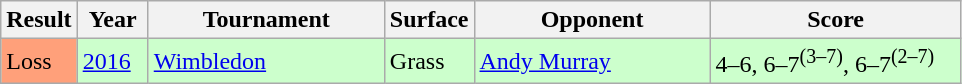<table class="sortable wikitable">
<tr>
<th>Result</th>
<th style=width:40px>Year</th>
<th style=width:150px>Tournament</th>
<th style=width:50px>Surface</th>
<th style=width:150px>Opponent</th>
<th style=width:160px class=unsortable>Score</th>
</tr>
<tr style=background:#ccffcc>
<td style=background:#ffa07a>Loss</td>
<td><a href='#'>2016</a></td>
<td><a href='#'>Wimbledon</a></td>
<td>Grass</td>
<td> <a href='#'>Andy Murray</a></td>
<td>4–6, 6–7<sup>(3–7)</sup>, 6–7<sup>(2–7)</sup></td>
</tr>
</table>
